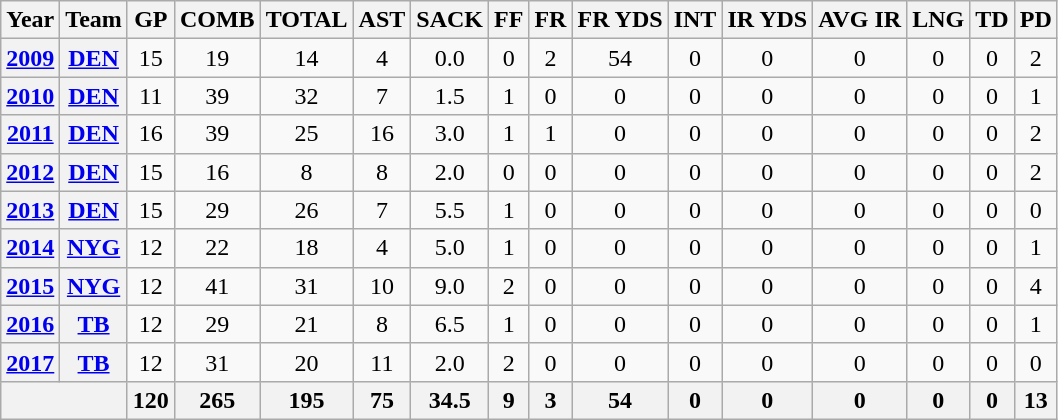<table class="wikitable" style="text-align:center">
<tr>
<th>Year</th>
<th>Team</th>
<th>GP</th>
<th>COMB</th>
<th>TOTAL</th>
<th>AST</th>
<th>SACK</th>
<th>FF</th>
<th>FR</th>
<th>FR YDS</th>
<th>INT</th>
<th>IR YDS</th>
<th>AVG IR</th>
<th>LNG</th>
<th>TD</th>
<th>PD</th>
</tr>
<tr>
<th><a href='#'>2009</a></th>
<th><a href='#'>DEN</a></th>
<td>15</td>
<td>19</td>
<td>14</td>
<td>4</td>
<td>0.0</td>
<td>0</td>
<td>2</td>
<td>54</td>
<td>0</td>
<td>0</td>
<td>0</td>
<td>0</td>
<td>0</td>
<td>2</td>
</tr>
<tr>
<th><a href='#'>2010</a></th>
<th><a href='#'>DEN</a></th>
<td>11</td>
<td>39</td>
<td>32</td>
<td>7</td>
<td>1.5</td>
<td>1</td>
<td>0</td>
<td>0</td>
<td>0</td>
<td>0</td>
<td>0</td>
<td>0</td>
<td>0</td>
<td>1</td>
</tr>
<tr>
<th><a href='#'>2011</a></th>
<th><a href='#'>DEN</a></th>
<td>16</td>
<td>39</td>
<td>25</td>
<td>16</td>
<td>3.0</td>
<td>1</td>
<td>1</td>
<td>0</td>
<td>0</td>
<td>0</td>
<td>0</td>
<td>0</td>
<td>0</td>
<td>2</td>
</tr>
<tr>
<th><a href='#'>2012</a></th>
<th><a href='#'>DEN</a></th>
<td>15</td>
<td>16</td>
<td>8</td>
<td>8</td>
<td>2.0</td>
<td>0</td>
<td>0</td>
<td>0</td>
<td>0</td>
<td>0</td>
<td>0</td>
<td>0</td>
<td>0</td>
<td>2</td>
</tr>
<tr>
<th><a href='#'>2013</a></th>
<th><a href='#'>DEN</a></th>
<td>15</td>
<td>29</td>
<td>26</td>
<td>7</td>
<td>5.5</td>
<td>1</td>
<td>0</td>
<td>0</td>
<td>0</td>
<td>0</td>
<td>0</td>
<td>0</td>
<td>0</td>
<td>0</td>
</tr>
<tr>
<th><a href='#'>2014</a></th>
<th><a href='#'>NYG</a></th>
<td>12</td>
<td>22</td>
<td>18</td>
<td>4</td>
<td>5.0</td>
<td>1</td>
<td>0</td>
<td>0</td>
<td>0</td>
<td>0</td>
<td>0</td>
<td>0</td>
<td>0</td>
<td>1</td>
</tr>
<tr>
<th><a href='#'>2015</a></th>
<th><a href='#'>NYG</a></th>
<td>12</td>
<td>41</td>
<td>31</td>
<td>10</td>
<td>9.0</td>
<td>2</td>
<td>0</td>
<td>0</td>
<td>0</td>
<td>0</td>
<td>0</td>
<td>0</td>
<td>0</td>
<td>4</td>
</tr>
<tr>
<th><a href='#'>2016</a></th>
<th><a href='#'>TB</a></th>
<td>12</td>
<td>29</td>
<td>21</td>
<td>8</td>
<td>6.5</td>
<td>1</td>
<td>0</td>
<td>0</td>
<td>0</td>
<td>0</td>
<td>0</td>
<td>0</td>
<td>0</td>
<td>1</td>
</tr>
<tr>
<th><a href='#'>2017</a></th>
<th><a href='#'>TB</a></th>
<td>12</td>
<td>31</td>
<td>20</td>
<td>11</td>
<td>2.0</td>
<td>2</td>
<td>0</td>
<td>0</td>
<td>0</td>
<td>0</td>
<td>0</td>
<td>0</td>
<td>0</td>
<td>0</td>
</tr>
<tr>
<th colspan="2"></th>
<th>120</th>
<th>265</th>
<th>195</th>
<th>75</th>
<th>34.5</th>
<th>9</th>
<th>3</th>
<th>54</th>
<th>0</th>
<th>0</th>
<th>0</th>
<th>0</th>
<th>0</th>
<th>13</th>
</tr>
</table>
